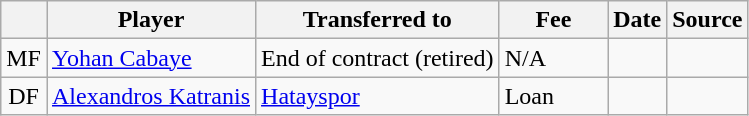<table class="wikitable plainrowheaders sortable">
<tr>
<th></th>
<th scope=col>Player</th>
<th>Transferred to</th>
<th !scope=col; style="width: 65px;">Fee</th>
<th scope=col>Date</th>
<th scope=col>Source</th>
</tr>
<tr>
<td align=center>MF</td>
<td> <a href='#'>Yohan Cabaye</a></td>
<td>End of contract (retired)</td>
<td>N/A</td>
<td></td>
<td></td>
</tr>
<tr>
<td align=center>DF</td>
<td> <a href='#'>Alexandros Katranis</a></td>
<td> <a href='#'>Hatayspor</a></td>
<td>Loan</td>
<td></td>
<td></td>
</tr>
</table>
